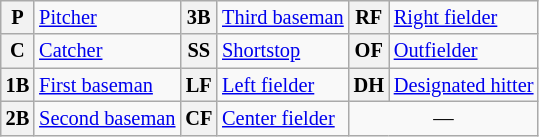<table class="wikitable plainrowheaders" style="font-size:85%">
<tr>
<th scope="row" style="text-align:center">P</th>
<td><a href='#'>Pitcher</a></td>
<th scope="row" style="text-align:center">3B</th>
<td><a href='#'>Third baseman</a></td>
<th scope="row" style="text-align:center">RF</th>
<td><a href='#'>Right fielder</a></td>
</tr>
<tr>
<th scope="row" style="text-align:center">C</th>
<td><a href='#'>Catcher</a></td>
<th scope="row" style="text-align:center">SS</th>
<td><a href='#'>Shortstop</a></td>
<th scope="row" style="text-align:center">OF</th>
<td><a href='#'>Outfielder</a></td>
</tr>
<tr>
<th scope="row" style="text-align:center">1B</th>
<td><a href='#'>First baseman</a></td>
<th scope="row" style="text-align:center">LF</th>
<td><a href='#'>Left fielder</a></td>
<th scope="row" style="text-align:center">DH</th>
<td><a href='#'>Designated hitter</a></td>
</tr>
<tr>
<th scope="row" style="text-align:center">2B</th>
<td><a href='#'>Second baseman</a></td>
<th scope="row" style="text-align:center">CF</th>
<td><a href='#'>Center fielder</a></td>
<td style="text-align:center" colspan="2">—</td>
</tr>
</table>
